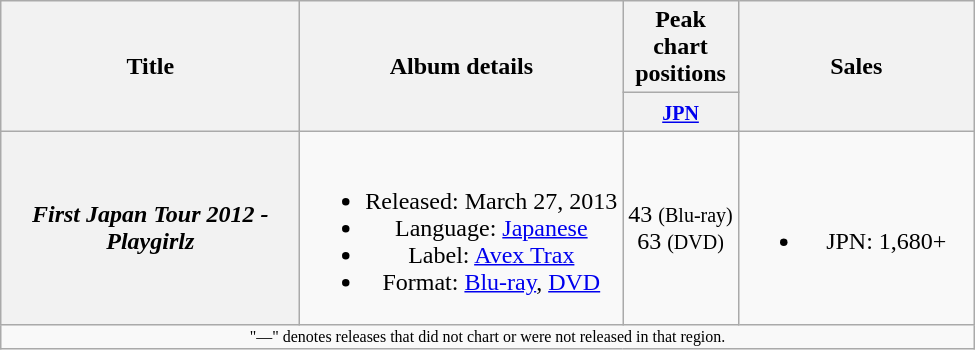<table class="wikitable plainrowheaders" style="text-align:center;">
<tr>
<th rowspan="2" style="width:12em;">Title</th>
<th rowspan="2">Album details</th>
<th colspan="1">Peak<br>chart<br>positions</th>
<th rowspan=2 width="150">Sales</th>
</tr>
<tr>
<th><small><a href='#'>JPN</a></small><br></th>
</tr>
<tr>
<th scope="row"><em>First Japan Tour 2012 - Playgirlz</em></th>
<td><br><ul><li>Released: March 27, 2013</li><li>Language: <a href='#'>Japanese</a></li><li>Label: <a href='#'>Avex Trax</a></li><li>Format: <a href='#'>Blu-ray</a>, <a href='#'>DVD</a></li></ul></td>
<td align="center">43 <small>(Blu-ray)</small><br>63 <small>(DVD)</small></td>
<td><br><ul><li>JPN: 1,680+</li></ul></td>
</tr>
<tr>
<td align="center" colspan="5" style="font-size:8pt">"—" denotes releases that did not chart or were not released in that region.</td>
</tr>
</table>
